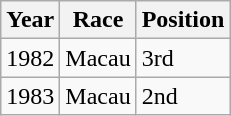<table class="wikitable" border="1">
<tr>
<th>Year</th>
<th>Race</th>
<th>Position</th>
</tr>
<tr>
<td>1982</td>
<td>Macau</td>
<td>3rd</td>
</tr>
<tr>
<td>1983</td>
<td>Macau</td>
<td>2nd</td>
</tr>
</table>
